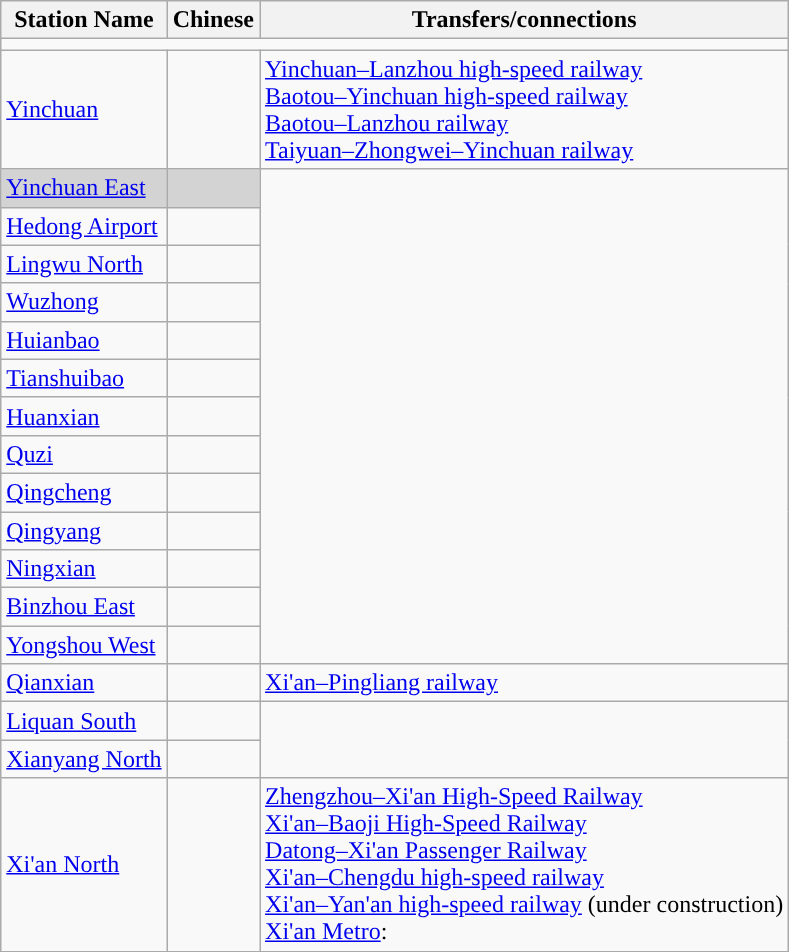<table class="wikitable">
<tr>
<th>Station Name</th>
<th>Chinese<br>
</th>
<th>Transfers/connections<br></th>
</tr>
<tr style="background:#">
<td colspan = "11"></td>
</tr>
<tr>
<td><a href='#'>Yinchuan</a></td>
<td></td>
<td><a href='#'>Yinchuan–Lanzhou high-speed railway</a><br><a href='#'>Baotou–Yinchuan high-speed railway</a><br><a href='#'>Baotou–Lanzhou railway</a><br><a href='#'>Taiyuan–Zhongwei–Yinchuan railway</a></td>
</tr>
<tr bgcolor="lightgrey">
<td><a href='#'>Yinchuan East</a></td>
<td></td>
</tr>
<tr>
<td><a href='#'>Hedong Airport</a></td>
<td></td>
</tr>
<tr>
<td><a href='#'>Lingwu North</a></td>
<td></td>
</tr>
<tr>
<td><a href='#'>Wuzhong</a></td>
<td></td>
</tr>
<tr>
<td><a href='#'>Huianbao</a></td>
<td></td>
</tr>
<tr>
<td><a href='#'>Tianshuibao</a></td>
<td></td>
</tr>
<tr>
<td><a href='#'>Huanxian</a></td>
<td></td>
</tr>
<tr>
<td><a href='#'>Quzi</a></td>
<td></td>
</tr>
<tr>
<td><a href='#'>Qingcheng</a></td>
<td></td>
</tr>
<tr>
<td><a href='#'>Qingyang</a></td>
<td></td>
</tr>
<tr>
<td><a href='#'>Ningxian</a></td>
<td></td>
</tr>
<tr>
<td><a href='#'>Binzhou East</a></td>
<td></td>
</tr>
<tr>
<td><a href='#'>Yongshou West</a></td>
<td></td>
</tr>
<tr>
<td><a href='#'>Qianxian</a></td>
<td></td>
<td><a href='#'>Xi'an–Pingliang railway</a></td>
</tr>
<tr>
<td><a href='#'>Liquan South</a></td>
<td></td>
</tr>
<tr>
<td><a href='#'>Xianyang North</a></td>
<td></td>
</tr>
<tr>
<td><a href='#'>Xi'an North</a></td>
<td></td>
<td><a href='#'>Zhengzhou–Xi'an High-Speed Railway</a><br><a href='#'>Xi'an–Baoji High-Speed Railway</a><br><a href='#'>Datong–Xi'an Passenger Railway</a><br><a href='#'>Xi'an–Chengdu high-speed railway</a><br><a href='#'>Xi'an–Yan'an high-speed railway</a> (under construction)<br><a href='#'>Xi'an Metro</a>:   </td>
</tr>
</table>
